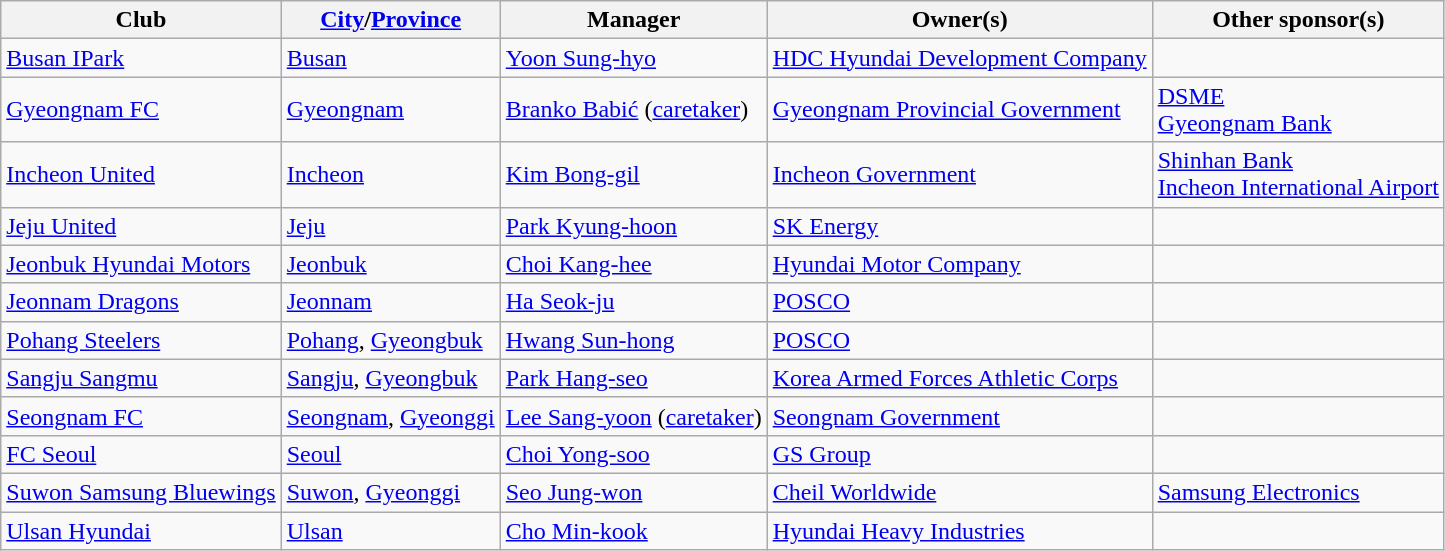<table class="wikitable" style="text-align:left">
<tr>
<th>Club</th>
<th><a href='#'>City</a>/<a href='#'>Province</a></th>
<th>Manager</th>
<th>Owner(s)</th>
<th>Other sponsor(s)</th>
</tr>
<tr>
<td><a href='#'>Busan IPark</a></td>
<td><a href='#'>Busan</a></td>
<td> <a href='#'>Yoon Sung-hyo</a></td>
<td><a href='#'>HDC Hyundai Development Company</a></td>
<td></td>
</tr>
<tr>
<td><a href='#'>Gyeongnam FC</a></td>
<td><a href='#'>Gyeongnam</a></td>
<td> <a href='#'>Branko Babić</a> (<a href='#'>caretaker</a>)</td>
<td><a href='#'>Gyeongnam Provincial Government</a></td>
<td><a href='#'>DSME</a><br><a href='#'>Gyeongnam Bank</a></td>
</tr>
<tr>
<td><a href='#'>Incheon United</a></td>
<td><a href='#'>Incheon</a></td>
<td> <a href='#'>Kim Bong-gil</a></td>
<td><a href='#'>Incheon Government</a></td>
<td><a href='#'>Shinhan Bank</a><br><a href='#'>Incheon International Airport</a></td>
</tr>
<tr>
<td><a href='#'>Jeju United</a></td>
<td><a href='#'>Jeju</a></td>
<td> <a href='#'>Park Kyung-hoon</a></td>
<td><a href='#'>SK Energy</a></td>
<td></td>
</tr>
<tr>
<td><a href='#'>Jeonbuk Hyundai Motors</a></td>
<td><a href='#'>Jeonbuk</a></td>
<td> <a href='#'>Choi Kang-hee</a></td>
<td><a href='#'>Hyundai Motor Company</a></td>
<td></td>
</tr>
<tr>
<td><a href='#'>Jeonnam Dragons</a></td>
<td><a href='#'>Jeonnam</a></td>
<td> <a href='#'>Ha Seok-ju</a></td>
<td><a href='#'>POSCO</a></td>
<td></td>
</tr>
<tr>
<td><a href='#'>Pohang Steelers</a></td>
<td><a href='#'>Pohang</a>, <a href='#'>Gyeongbuk</a></td>
<td> <a href='#'>Hwang Sun-hong</a></td>
<td><a href='#'>POSCO</a></td>
<td></td>
</tr>
<tr>
<td><a href='#'>Sangju Sangmu</a></td>
<td><a href='#'>Sangju</a>, <a href='#'>Gyeongbuk</a></td>
<td> <a href='#'>Park Hang-seo</a></td>
<td><a href='#'>Korea Armed Forces Athletic Corps</a></td>
<td></td>
</tr>
<tr>
<td><a href='#'>Seongnam FC</a></td>
<td><a href='#'>Seongnam</a>, <a href='#'>Gyeonggi</a></td>
<td> <a href='#'>Lee Sang-yoon</a> (<a href='#'>caretaker</a>)</td>
<td><a href='#'>Seongnam Government</a></td>
<td></td>
</tr>
<tr>
<td><a href='#'>FC Seoul</a></td>
<td><a href='#'>Seoul</a></td>
<td> <a href='#'>Choi Yong-soo</a></td>
<td><a href='#'>GS Group</a></td>
<td></td>
</tr>
<tr>
<td><a href='#'>Suwon Samsung Bluewings</a></td>
<td><a href='#'>Suwon</a>, <a href='#'>Gyeonggi</a></td>
<td> <a href='#'>Seo Jung-won</a></td>
<td><a href='#'>Cheil Worldwide</a></td>
<td><a href='#'>Samsung Electronics</a></td>
</tr>
<tr>
<td><a href='#'>Ulsan Hyundai</a></td>
<td><a href='#'>Ulsan</a></td>
<td> <a href='#'>Cho Min-kook</a></td>
<td><a href='#'>Hyundai Heavy Industries</a></td>
</tr>
</table>
